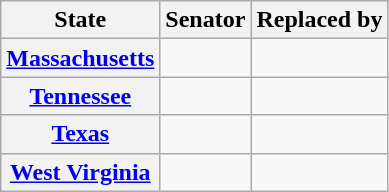<table class="wikitable sortable plainrowheaders">
<tr>
<th scope="col">State</th>
<th scope="col">Senator</th>
<th scope="col">Replaced by</th>
</tr>
<tr>
<th><a href='#'>Massachusetts</a></th>
<td></td>
<td></td>
</tr>
<tr>
<th><a href='#'>Tennessee</a></th>
<td></td>
<td></td>
</tr>
<tr>
<th><a href='#'>Texas</a></th>
<td></td>
<td></td>
</tr>
<tr>
<th><a href='#'>West Virginia</a></th>
<td></td>
<td></td>
</tr>
</table>
